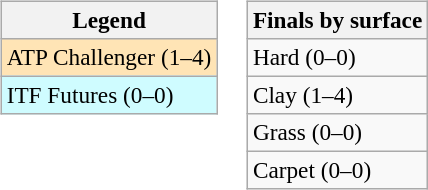<table>
<tr valign=top>
<td><br><table class=wikitable style=font-size:97%>
<tr>
<th>Legend</th>
</tr>
<tr bgcolor=moccasin>
<td>ATP Challenger (1–4)</td>
</tr>
<tr bgcolor=cffcff>
<td>ITF Futures (0–0)</td>
</tr>
</table>
</td>
<td><br><table class=wikitable style=font-size:97%>
<tr>
<th>Finals by surface</th>
</tr>
<tr>
<td>Hard (0–0)</td>
</tr>
<tr>
<td>Clay (1–4)</td>
</tr>
<tr>
<td>Grass (0–0)</td>
</tr>
<tr>
<td>Carpet (0–0)</td>
</tr>
</table>
</td>
</tr>
</table>
